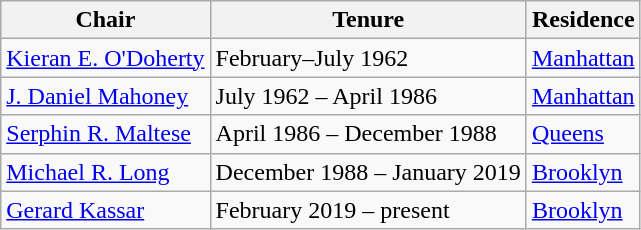<table class="wikitable">
<tr>
<th>Chair</th>
<th>Tenure</th>
<th>Residence</th>
</tr>
<tr>
<td><a href='#'>Kieran E. O'Doherty</a></td>
<td>February–July 1962</td>
<td><a href='#'>Manhattan</a></td>
</tr>
<tr>
<td><a href='#'>J. Daniel Mahoney</a></td>
<td>July 1962 – April 1986</td>
<td><a href='#'>Manhattan</a></td>
</tr>
<tr>
<td><a href='#'>Serphin R. Maltese</a></td>
<td>April 1986 – December 1988</td>
<td><a href='#'>Queens</a></td>
</tr>
<tr>
<td><a href='#'>Michael R. Long</a></td>
<td>December 1988 – January 2019</td>
<td><a href='#'>Brooklyn</a></td>
</tr>
<tr>
<td><a href='#'>Gerard Kassar</a></td>
<td>February 2019 – present</td>
<td><a href='#'>Brooklyn</a></td>
</tr>
</table>
